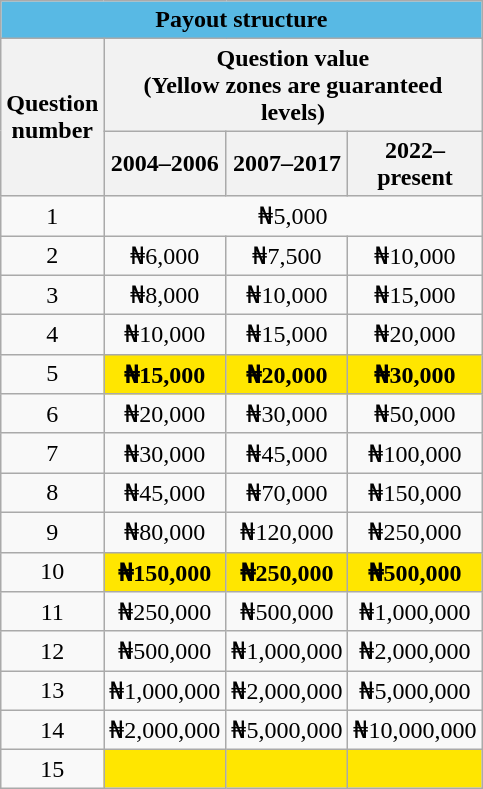<table class="wikitable" style="text-align:center; border:1px; cellpadding:2; cellspacing:0; width:25%;">
<tr>
<th colspan="4" style="background: #58B9E4">Payout structure</th>
</tr>
<tr>
<th rowspan=2 style="width: 30%">Question number</th>
<th colspan="3">Question value<br>(Yellow zones are guaranteed levels)</th>
</tr>
<tr>
<th>2004–2006</th>
<th>2007–2017</th>
<th>2022–present</th>
</tr>
<tr>
<td>1</td>
<td colspan="3">₦5,000</td>
</tr>
<tr>
<td>2</td>
<td>₦6,000</td>
<td>₦7,500</td>
<td>₦10,000</td>
</tr>
<tr>
<td>3</td>
<td>₦8,000</td>
<td>₦10,000</td>
<td>₦15,000</td>
</tr>
<tr>
<td>4</td>
<td>₦10,000</td>
<td>₦15,000</td>
<td>₦20,000</td>
</tr>
<tr>
<td>5</td>
<td style="background: #FFE600"><strong>₦15,000</strong></td>
<td style="background: #FFE600"><strong>₦20,000</strong></td>
<td style="background: #FFE600"><strong>₦30,000</strong></td>
</tr>
<tr>
<td>6</td>
<td>₦20,000</td>
<td>₦30,000</td>
<td>₦50,000</td>
</tr>
<tr>
<td>7</td>
<td>₦30,000</td>
<td>₦45,000</td>
<td>₦100,000</td>
</tr>
<tr>
<td>8</td>
<td>₦45,000</td>
<td>₦70,000</td>
<td>₦150,000</td>
</tr>
<tr>
<td>9</td>
<td>₦80,000</td>
<td>₦120,000</td>
<td>₦250,000</td>
</tr>
<tr>
<td>10</td>
<td style="background: #FFE600"><strong>₦150,000</strong></td>
<td style="background: #FFE600"><strong>₦250,000</strong></td>
<td style="background: #FFE600"><strong>₦500,000</strong></td>
</tr>
<tr>
<td>11</td>
<td>₦250,000</td>
<td>₦500,000</td>
<td>₦1,000,000</td>
</tr>
<tr>
<td>12</td>
<td>₦500,000</td>
<td>₦1,000,000</td>
<td>₦2,000,000</td>
</tr>
<tr>
<td>13</td>
<td>₦1,000,000</td>
<td>₦2,000,000</td>
<td>₦5,000,000</td>
</tr>
<tr>
<td>14</td>
<td>₦2,000,000</td>
<td>₦5,000,000</td>
<td>₦10,000,000</td>
</tr>
<tr>
<td>15</td>
<td style="background: #FFE600"><strong></strong></td>
<td style="background: #FFE600"><strong></strong></td>
<td style="background: #FFE600"><strong></strong></td>
</tr>
</table>
